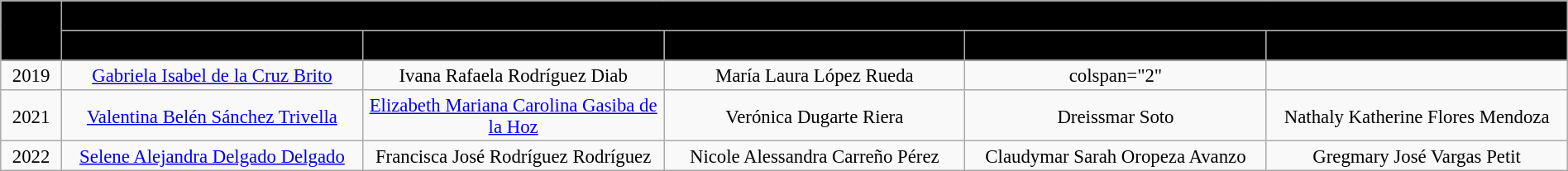<table class="wikitable" style="text-align:center; font-size:95%; line-height:17px; width:100%;">
<tr>
<th rowspan="2" style="background:black; width:01%;" scope="col"><span>Year</span></th>
<th colspan="5" style="background:black; width:10%;" scope="col"><span>Miss Supranational Venezuela Runners-Up</span></th>
</tr>
<tr>
<th style="background:black; width:10%;" scope="col"><span>Miss Supranational</span></th>
<th style="background:black; width:10%;" scope="col"><span>1st Runner-Up</span></th>
<th style="background:black; width:10%;" scope="col"><span>2nd Runner-Up</span></th>
<th style="background:black; width:10%;" scope="col"><span>3rd Runner-Up</span></th>
<th style="background:black; width:10%;" scope="col"><span>4th Runner-Up</span></th>
</tr>
<tr>
<td>2019</td>
<td><a href='#'>Gabriela Isabel de la Cruz Brito</a></td>
<td>Ivana Rafaela Rodríguez Diab</td>
<td>María Laura López Rueda</td>
<td>colspan="2" </td>
</tr>
<tr>
<td>2021</td>
<td><a href='#'>Valentina Belén Sánchez Trivella</a></td>
<td><a href='#'>Elizabeth Mariana Carolina Gasiba de la Hoz</a></td>
<td>Verónica Dugarte Riera</td>
<td>Dreissmar Soto</td>
<td>Nathaly Katherine Flores Mendoza</td>
</tr>
<tr>
<td>2022</td>
<td><a href='#'>Selene Alejandra Delgado Delgado</a></td>
<td>Francisca José Rodríguez Rodríguez</td>
<td>Nicole Alessandra Carreño Pérez</td>
<td>Claudymar Sarah Oropeza Avanzo</td>
<td>Gregmary José Vargas Petit</td>
</tr>
</table>
